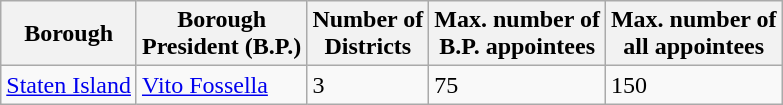<table class="wikitable">
<tr>
<th>Borough</th>
<th>Borough <br>President (B.P.)</th>
<th>Number of<br> Districts</th>
<th>Max. number of<br> B.P. appointees</th>
<th>Max. number of<br> all appointees</th>
</tr>
<tr>
<td><a href='#'>Staten Island</a></td>
<td><a href='#'>Vito Fossella</a></td>
<td>3</td>
<td>75</td>
<td>150</td>
</tr>
</table>
